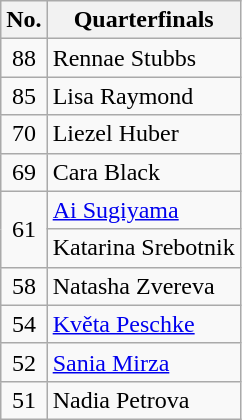<table class="wikitable nowrap" style="text-align:center; display:inline-table">
<tr>
<th scope="col">No.</th>
<th scope="col">Quarterfinals</th>
</tr>
<tr>
<td>88</td>
<td style="text-align:left"> Rennae Stubbs</td>
</tr>
<tr>
<td>85</td>
<td style="text-align:left"> Lisa Raymond</td>
</tr>
<tr>
<td>70</td>
<td style="text-align:left"> Liezel Huber</td>
</tr>
<tr>
<td>69</td>
<td style="text-align:left"> Cara Black</td>
</tr>
<tr>
<td rowspan="2">61</td>
<td style="text-align:left"> <a href='#'>Ai Sugiyama</a></td>
</tr>
<tr>
<td style="text-align:left"> Katarina Srebotnik</td>
</tr>
<tr>
<td>58</td>
<td style="text-align:left"> Natasha Zvereva</td>
</tr>
<tr>
<td>54</td>
<td style="text-align:left"> <a href='#'>Květa Peschke</a></td>
</tr>
<tr>
<td>52</td>
<td style="text-align:left"> <a href='#'>Sania Mirza</a></td>
</tr>
<tr>
<td>51</td>
<td style="text-align:left"> Nadia Petrova</td>
</tr>
</table>
